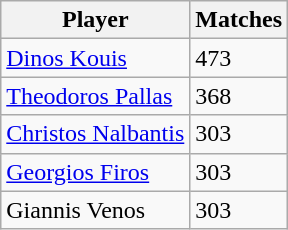<table class="wikitable">
<tr>
<th>Player</th>
<th>Matches</th>
</tr>
<tr>
<td> <a href='#'>Dinos Kouis</a></td>
<td>473</td>
</tr>
<tr>
<td> <a href='#'>Theodoros Pallas</a></td>
<td>368</td>
</tr>
<tr>
<td> <a href='#'>Christos Nalbantis</a></td>
<td>303</td>
</tr>
<tr>
<td> <a href='#'>Georgios Firos</a></td>
<td>303</td>
</tr>
<tr>
<td> Giannis Venos</td>
<td>303</td>
</tr>
</table>
